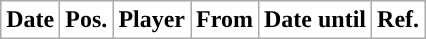<table class="wikitable plainrowheaders sortable">
<tr>
<th style="background:white; color:black; ">Date</th>
<th style="background:white; color:black; ">Pos.</th>
<th style="background:white; color:black; ">Player</th>
<th style="background:white; color:black; ">From</th>
<th style="background:white; color:black; ">Date until</th>
<th style="background:white; color:black; ">Ref.</th>
</tr>
</table>
